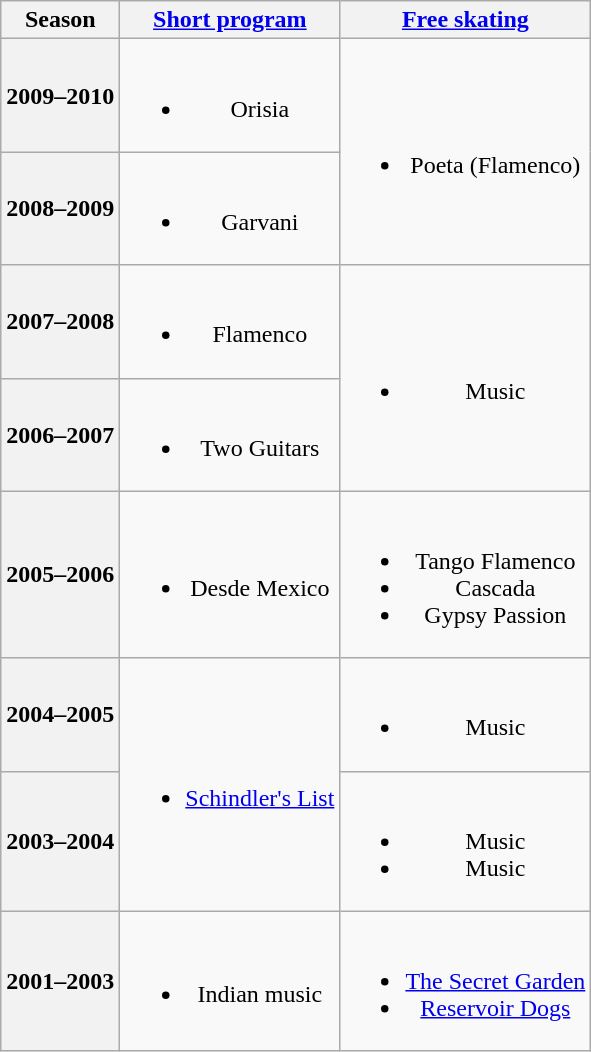<table class=wikitable style=text-align:center>
<tr>
<th>Season</th>
<th><a href='#'>Short program</a></th>
<th><a href='#'>Free skating</a></th>
</tr>
<tr>
<th>2009–2010 <br> </th>
<td><br><ul><li>Orisia</li></ul></td>
<td rowspan=2><br><ul><li>Poeta (Flamenco) <br></li></ul></td>
</tr>
<tr>
<th>2008–2009 <br> </th>
<td><br><ul><li>Garvani <br></li></ul></td>
</tr>
<tr>
<th>2007–2008 <br> </th>
<td><br><ul><li>Flamenco <br></li></ul></td>
<td rowspan=2><br><ul><li>Music <br></li></ul></td>
</tr>
<tr>
<th>2006–2007 <br> </th>
<td><br><ul><li>Two Guitars <br></li></ul></td>
</tr>
<tr>
<th>2005–2006 <br> </th>
<td><br><ul><li>Desde Mexico <br></li></ul></td>
<td><br><ul><li>Tango Flamenco <br></li><li>Cascada <br></li><li>Gypsy Passion <br></li></ul></td>
</tr>
<tr>
<th>2004–2005 <br> </th>
<td rowspan=2><br><ul><li><a href='#'>Schindler's List</a> <br></li></ul></td>
<td><br><ul><li>Music <br></li></ul></td>
</tr>
<tr>
<th>2003–2004 <br> </th>
<td><br><ul><li>Music <br></li><li>Music <br></li></ul></td>
</tr>
<tr>
<th>2001–2003 <br> </th>
<td><br><ul><li>Indian music</li></ul></td>
<td><br><ul><li><a href='#'>The Secret Garden</a> <br></li><li><a href='#'>Reservoir Dogs</a></li></ul></td>
</tr>
</table>
